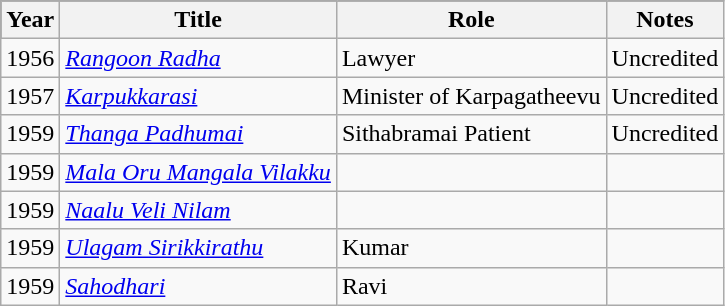<table class="wikitable sortable">
<tr style="background:#000;">
<th>Year</th>
<th>Title</th>
<th>Role</th>
<th>Notes</th>
</tr>
<tr>
<td>1956</td>
<td><em><a href='#'>Rangoon Radha</a></em></td>
<td>Lawyer</td>
<td>Uncredited</td>
</tr>
<tr>
<td>1957</td>
<td><em><a href='#'>Karpukkarasi</a></em></td>
<td>Minister of Karpagatheevu</td>
<td>Uncredited</td>
</tr>
<tr>
<td>1959</td>
<td><em><a href='#'>Thanga Padhumai</a></em></td>
<td>Sithabramai Patient</td>
<td>Uncredited</td>
</tr>
<tr>
<td>1959</td>
<td><em><a href='#'>Mala Oru Mangala Vilakku</a></em></td>
<td></td>
<td></td>
</tr>
<tr>
<td>1959</td>
<td><em><a href='#'>Naalu Veli Nilam</a></em></td>
<td></td>
<td></td>
</tr>
<tr>
<td>1959</td>
<td><em><a href='#'>Ulagam Sirikkirathu</a></em></td>
<td>Kumar</td>
<td></td>
</tr>
<tr>
<td>1959</td>
<td><em><a href='#'>Sahodhari</a></em></td>
<td>Ravi</td>
<td></td>
</tr>
</table>
